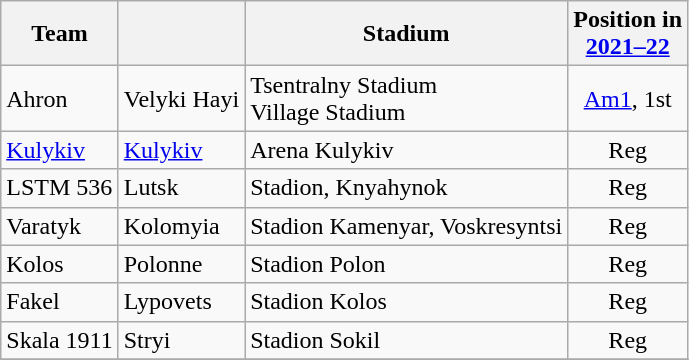<table class="wikitable sortable" style="text-align: left;">
<tr>
<th>Team</th>
<th></th>
<th>Stadium</th>
<th>Position in<br><a href='#'>2021–22</a></th>
</tr>
<tr>
<td>Ahron</td>
<td>Velyki Hayi</td>
<td>Tsentralny Stadium<br>Village Stadium</td>
<td align="center"><a href='#'>Am1</a>, 1st</td>
</tr>
<tr>
<td><a href='#'>Kulykiv</a></td>
<td><a href='#'>Kulykiv</a></td>
<td>Arena Kulykiv</td>
<td align="center">Reg</td>
</tr>
<tr>
<td>LSTM 536</td>
<td>Lutsk</td>
<td>Stadion, Knyahynok</td>
<td align="center">Reg</td>
</tr>
<tr>
<td>Varatyk</td>
<td>Kolomyia</td>
<td>Stadion Kamenyar, Voskresyntsi</td>
<td align="center">Reg</td>
</tr>
<tr>
<td>Kolos</td>
<td>Polonne</td>
<td>Stadion Polon</td>
<td align="center">Reg</td>
</tr>
<tr>
<td>Fakel</td>
<td>Lypovets</td>
<td>Stadion Kolos</td>
<td align="center">Reg</td>
</tr>
<tr>
<td>Skala 1911</td>
<td>Stryi</td>
<td>Stadion Sokil</td>
<td align="center">Reg</td>
</tr>
<tr>
</tr>
</table>
